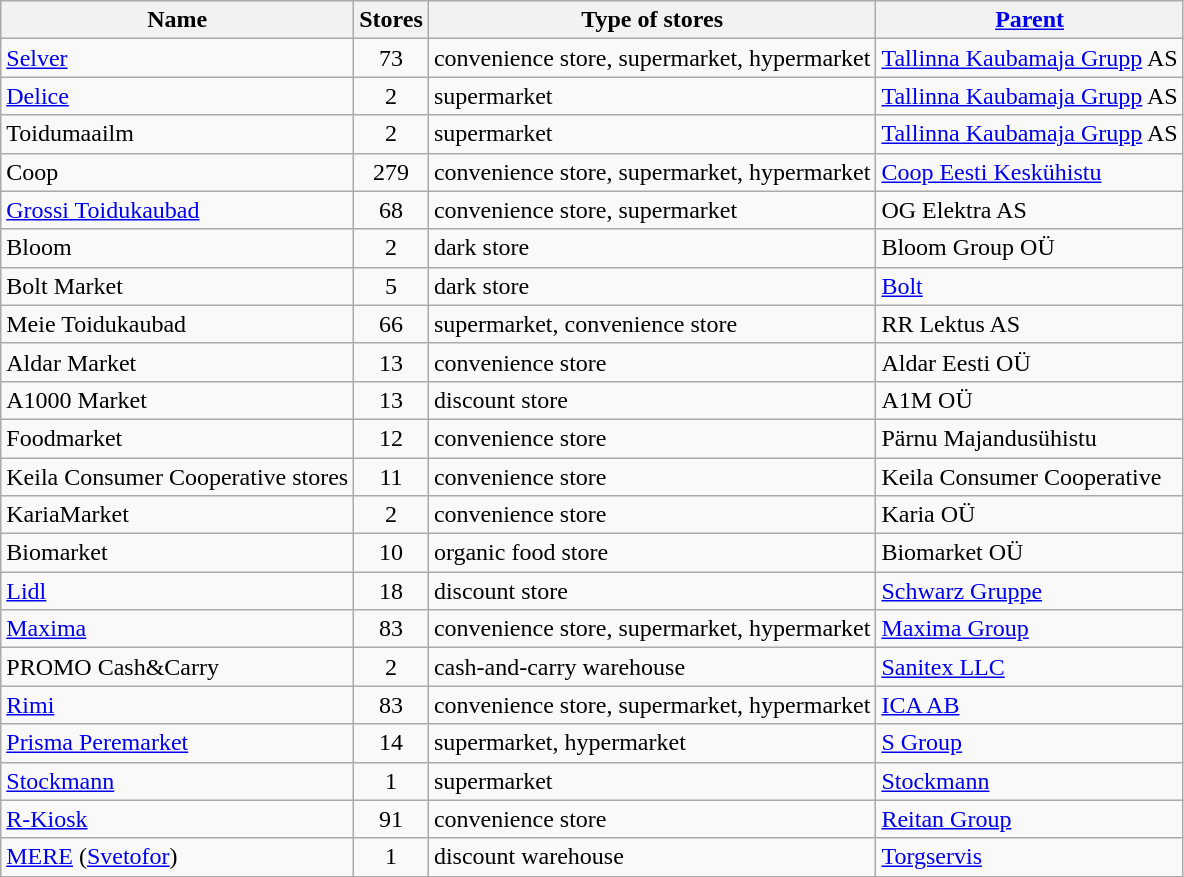<table class="wikitable sortable">
<tr>
<th>Name</th>
<th>Stores</th>
<th>Type of stores</th>
<th><a href='#'>Parent</a></th>
</tr>
<tr>
<td><a href='#'>Selver</a></td>
<td align="center">73</td>
<td>convenience store, supermarket, hypermarket</td>
<td> <a href='#'>Tallinna Kaubamaja Grupp</a> AS</td>
</tr>
<tr>
<td><a href='#'>Delice</a></td>
<td align="center">2</td>
<td>supermarket</td>
<td> <a href='#'>Tallinna Kaubamaja Grupp</a> AS</td>
</tr>
<tr>
<td>Toidumaailm</td>
<td align="center">2</td>
<td>supermarket</td>
<td> <a href='#'>Tallinna Kaubamaja Grupp</a> AS</td>
</tr>
<tr>
<td>Coop</td>
<td align="center">279</td>
<td>convenience store, supermarket, hypermarket</td>
<td> <a href='#'>Coop Eesti Keskühistu</a></td>
</tr>
<tr>
<td><a href='#'>Grossi Toidukaubad</a></td>
<td align="center">68</td>
<td>convenience store, supermarket</td>
<td> OG Elektra AS</td>
</tr>
<tr>
<td>Bloom</td>
<td align="center">2</td>
<td>dark store</td>
<td> Bloom Group OÜ</td>
</tr>
<tr>
<td>Bolt Market</td>
<td align="center">5</td>
<td>dark store</td>
<td> <a href='#'>Bolt</a></td>
</tr>
<tr>
<td>Meie Toidukaubad</td>
<td align="center">66</td>
<td>supermarket, convenience store</td>
<td> RR Lektus AS</td>
</tr>
<tr>
<td>Aldar Market</td>
<td align="center">13</td>
<td>convenience store</td>
<td> Aldar Eesti OÜ</td>
</tr>
<tr>
<td>A1000 Market</td>
<td align="center">13</td>
<td>discount store</td>
<td> A1M OÜ</td>
</tr>
<tr>
<td>Foodmarket</td>
<td align="center">12</td>
<td>convenience store</td>
<td> Pärnu Majandusühistu</td>
</tr>
<tr>
<td>Keila Consumer Cooperative stores</td>
<td align="center">11</td>
<td>convenience store</td>
<td> Keila Consumer Cooperative</td>
</tr>
<tr>
<td>KariaMarket</td>
<td align="center">2</td>
<td>convenience store</td>
<td> Karia OÜ</td>
</tr>
<tr>
<td>Biomarket</td>
<td align="center">10</td>
<td>organic food store</td>
<td> Biomarket OÜ</td>
</tr>
<tr>
<td><a href='#'>Lidl</a></td>
<td align="center">18</td>
<td>discount store</td>
<td> <a href='#'>Schwarz Gruppe</a></td>
</tr>
<tr>
<td><a href='#'>Maxima</a></td>
<td align="center">83</td>
<td>convenience store, supermarket, hypermarket</td>
<td> <a href='#'>Maxima Group</a></td>
</tr>
<tr>
<td>PROMO Cash&Carry</td>
<td align="center">2</td>
<td>cash-and-carry warehouse</td>
<td> <a href='#'>Sanitex LLC</a></td>
</tr>
<tr>
<td><a href='#'>Rimi</a></td>
<td align="center">83</td>
<td>convenience store, supermarket, hypermarket</td>
<td> <a href='#'>ICA AB</a></td>
</tr>
<tr>
<td><a href='#'>Prisma Peremarket</a></td>
<td align="center">14</td>
<td>supermarket, hypermarket</td>
<td> <a href='#'>S Group</a></td>
</tr>
<tr>
<td><a href='#'>Stockmann</a></td>
<td align="center">1</td>
<td>supermarket</td>
<td> <a href='#'>Stockmann</a></td>
</tr>
<tr>
<td><a href='#'>R-Kiosk</a></td>
<td align="center">91</td>
<td>convenience store</td>
<td> <a href='#'>Reitan Group</a></td>
</tr>
<tr>
<td><a href='#'>MERE</a> (<a href='#'>Svetofor</a>)</td>
<td align="center">1</td>
<td>discount warehouse</td>
<td> <a href='#'>Torgservis</a></td>
</tr>
</table>
